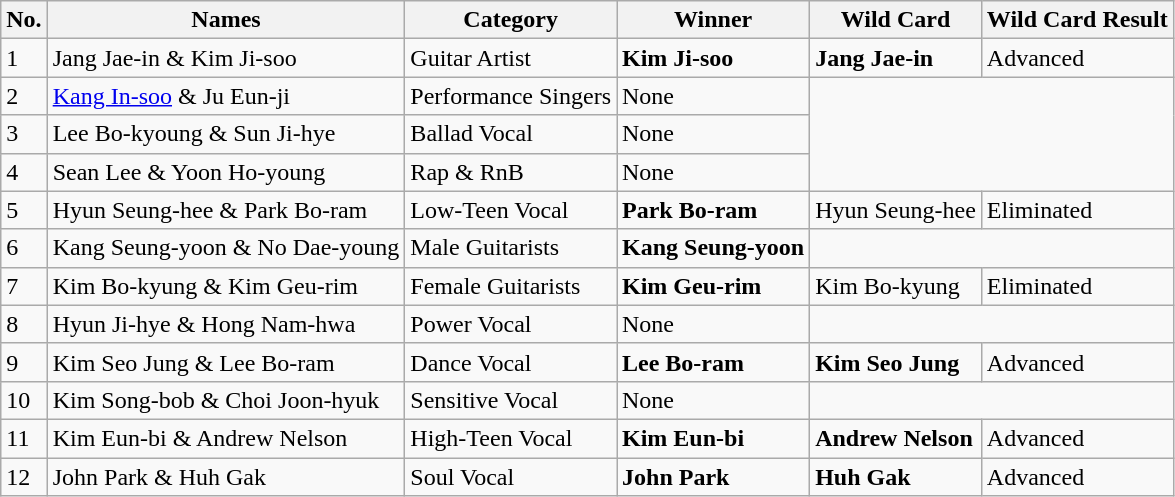<table class="wikitable">
<tr>
<th>No.</th>
<th>Names</th>
<th>Category</th>
<th>Winner</th>
<th>Wild Card</th>
<th>Wild Card Result</th>
</tr>
<tr>
<td>1</td>
<td>Jang Jae-in & Kim Ji-soo</td>
<td>Guitar Artist</td>
<td><strong>Kim Ji-soo</strong></td>
<td><strong>Jang Jae-in</strong></td>
<td>Advanced</td>
</tr>
<tr>
<td>2</td>
<td><a href='#'>Kang In-soo</a> & Ju Eun-ji</td>
<td>Performance Singers</td>
<td>None</td>
</tr>
<tr>
<td>3</td>
<td>Lee Bo-kyoung & Sun Ji-hye</td>
<td>Ballad Vocal</td>
<td>None</td>
</tr>
<tr>
<td>4</td>
<td>Sean Lee & Yoon Ho-young</td>
<td>Rap & RnB</td>
<td>None</td>
</tr>
<tr>
<td>5</td>
<td>Hyun Seung-hee & Park Bo-ram</td>
<td>Low-Teen Vocal</td>
<td><strong>Park Bo-ram</strong></td>
<td>Hyun Seung-hee</td>
<td>Eliminated</td>
</tr>
<tr>
<td>6</td>
<td>Kang Seung-yoon & No Dae-young</td>
<td>Male Guitarists</td>
<td><strong>Kang Seung-yoon</strong></td>
</tr>
<tr>
<td>7</td>
<td>Kim Bo-kyung & Kim Geu-rim</td>
<td>Female Guitarists</td>
<td><strong>Kim Geu-rim</strong></td>
<td>Kim Bo-kyung</td>
<td>Eliminated</td>
</tr>
<tr>
<td>8</td>
<td>Hyun Ji-hye & Hong Nam-hwa</td>
<td>Power Vocal</td>
<td>None</td>
</tr>
<tr>
<td>9</td>
<td>Kim Seo Jung & Lee Bo-ram</td>
<td>Dance Vocal</td>
<td><strong>Lee Bo-ram</strong></td>
<td><strong>Kim Seo Jung</strong></td>
<td>Advanced</td>
</tr>
<tr>
<td>10</td>
<td>Kim Song-bob & Choi Joon-hyuk</td>
<td>Sensitive Vocal</td>
<td>None</td>
</tr>
<tr>
<td>11</td>
<td>Kim Eun-bi & Andrew Nelson</td>
<td>High-Teen Vocal</td>
<td><strong>Kim Eun-bi</strong></td>
<td><strong>Andrew Nelson</strong></td>
<td>Advanced</td>
</tr>
<tr N>
<td>12</td>
<td>John Park & Huh Gak</td>
<td>Soul Vocal</td>
<td><strong>John Park</strong></td>
<td><strong>Huh Gak</strong></td>
<td>Advanced</td>
</tr>
</table>
